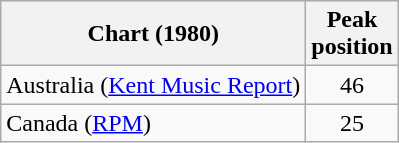<table class="wikitable">
<tr>
<th>Chart (1980)</th>
<th>Peak<br>position</th>
</tr>
<tr>
<td>Australia (<a href='#'>Kent Music Report</a>)</td>
<td style="text-align:center;">46</td>
</tr>
<tr>
<td>Canada (<a href='#'>RPM</a>)</td>
<td style="text-align:center;">25</td>
</tr>
</table>
